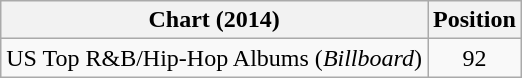<table class="wikitable plainrowheaders">
<tr>
<th>Chart (2014)</th>
<th>Position</th>
</tr>
<tr>
<td>US Top R&B/Hip-Hop Albums (<em>Billboard</em>)</td>
<td style="text-align:center">92</td>
</tr>
</table>
